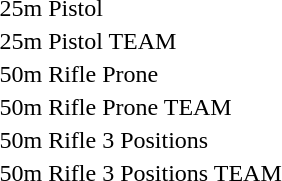<table>
<tr>
<td>25m Pistol</td>
<td></td>
<td></td>
<td></td>
</tr>
<tr>
<td>25m Pistol TEAM</td>
<td></td>
<td></td>
<td></td>
</tr>
<tr>
<td>50m Rifle Prone</td>
<td></td>
<td></td>
<td></td>
</tr>
<tr>
<td>50m Rifle Prone TEAM</td>
<td></td>
<td></td>
<td></td>
</tr>
<tr>
<td>50m Rifle 3 Positions</td>
<td></td>
<td></td>
<td></td>
</tr>
<tr>
<td>50m Rifle 3 Positions TEAM</td>
<td></td>
<td></td>
<td></td>
</tr>
</table>
